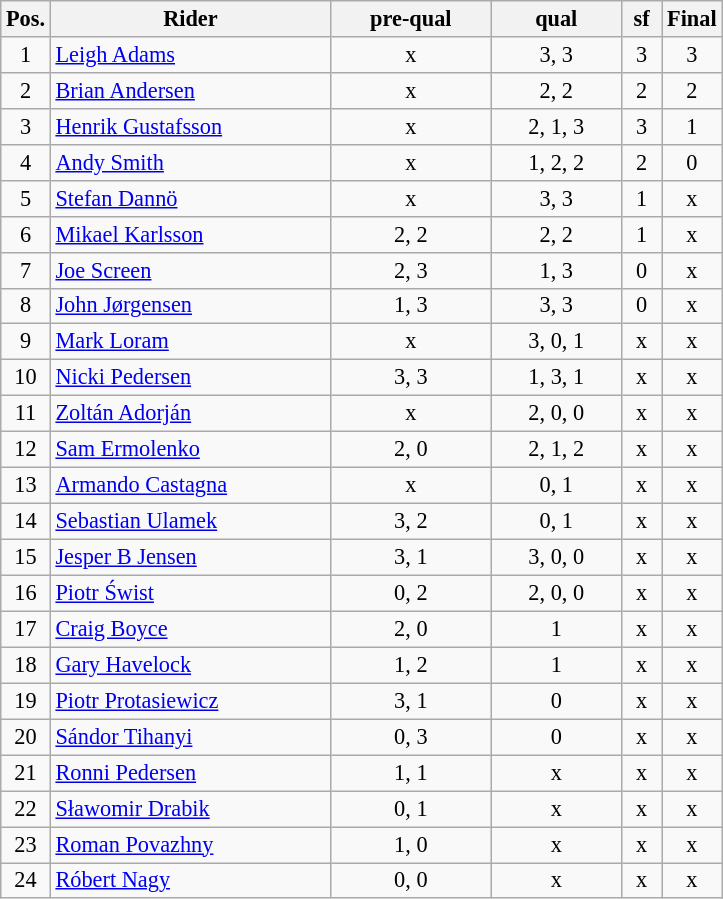<table class=wikitable style="font-size:93%; text-align:center;">
<tr>
<th width=25px>Pos.</th>
<th width=180px>Rider</th>
<th width=100px>pre-qual</th>
<th width=80px>qual</th>
<th width=20px>sf</th>
<th width=20px>Final</th>
</tr>
<tr>
<td>1</td>
<td style="text-align:left;"> <a href='#'>Leigh Adams</a></td>
<td>x</td>
<td>3, 3</td>
<td>3</td>
<td>3</td>
</tr>
<tr>
<td>2</td>
<td style="text-align:left;"> <a href='#'>Brian Andersen</a></td>
<td>x</td>
<td>2, 2</td>
<td>2</td>
<td>2</td>
</tr>
<tr>
<td>3</td>
<td style="text-align:left;"> <a href='#'>Henrik Gustafsson</a></td>
<td>x</td>
<td>2, 1, 3</td>
<td>3</td>
<td>1</td>
</tr>
<tr>
<td>4</td>
<td style="text-align:left;"> <a href='#'>Andy Smith</a></td>
<td>x</td>
<td>1, 2, 2</td>
<td>2</td>
<td>0</td>
</tr>
<tr>
<td>5</td>
<td style="text-align:left;"> <a href='#'>Stefan Dannö</a></td>
<td>x</td>
<td>3, 3</td>
<td>1</td>
<td>x</td>
</tr>
<tr>
<td>6</td>
<td style="text-align:left;"> <a href='#'>Mikael Karlsson</a></td>
<td>2, 2</td>
<td>2, 2</td>
<td>1</td>
<td>x</td>
</tr>
<tr>
<td>7</td>
<td style="text-align:left;"> <a href='#'>Joe Screen</a></td>
<td>2, 3</td>
<td>1, 3</td>
<td>0</td>
<td>x</td>
</tr>
<tr>
<td>8</td>
<td style="text-align:left;"> <a href='#'>John Jørgensen</a></td>
<td>1, 3</td>
<td>3, 3</td>
<td>0</td>
<td>x</td>
</tr>
<tr>
<td>9</td>
<td style="text-align:left;"> <a href='#'>Mark Loram</a></td>
<td>x</td>
<td>3, 0, 1</td>
<td>x</td>
<td>x</td>
</tr>
<tr>
<td>10</td>
<td style="text-align:left;"> <a href='#'>Nicki Pedersen</a></td>
<td>3, 3</td>
<td>1, 3, 1</td>
<td>x</td>
<td>x</td>
</tr>
<tr>
<td>11</td>
<td style="text-align:left;"> <a href='#'>Zoltán Adorján</a></td>
<td>x</td>
<td>2, 0, 0</td>
<td>x</td>
<td>x</td>
</tr>
<tr>
<td>12</td>
<td style="text-align:left;"> <a href='#'>Sam Ermolenko</a></td>
<td>2, 0</td>
<td>2, 1, 2</td>
<td>x</td>
<td>x</td>
</tr>
<tr>
<td>13</td>
<td style="text-align:left;"> <a href='#'>Armando Castagna</a></td>
<td>x</td>
<td>0, 1</td>
<td>x</td>
<td>x</td>
</tr>
<tr>
<td>14</td>
<td style="text-align:left;"> <a href='#'>Sebastian Ulamek</a></td>
<td>3, 2</td>
<td>0, 1</td>
<td>x</td>
<td>x</td>
</tr>
<tr>
<td>15</td>
<td style="text-align:left;"> <a href='#'>Jesper B Jensen</a></td>
<td>3, 1</td>
<td>3, 0, 0</td>
<td>x</td>
<td>x</td>
</tr>
<tr>
<td>16</td>
<td style="text-align:left;"> <a href='#'>Piotr Świst</a></td>
<td>0, 2</td>
<td>2, 0, 0</td>
<td>x</td>
<td>x</td>
</tr>
<tr>
<td>17</td>
<td style="text-align:left;"> <a href='#'>Craig Boyce</a></td>
<td>2, 0</td>
<td>1</td>
<td>x</td>
<td>x</td>
</tr>
<tr>
<td>18</td>
<td style="text-align:left;"> <a href='#'>Gary Havelock</a></td>
<td>1, 2</td>
<td>1</td>
<td>x</td>
<td>x</td>
</tr>
<tr>
<td>19</td>
<td style="text-align:left;"> <a href='#'>Piotr Protasiewicz</a></td>
<td>3, 1</td>
<td>0</td>
<td>x</td>
<td>x</td>
</tr>
<tr>
<td>20</td>
<td style="text-align:left;"> <a href='#'>Sándor Tihanyi</a></td>
<td>0, 3</td>
<td>0</td>
<td>x</td>
<td>x</td>
</tr>
<tr>
<td>21</td>
<td style="text-align:left;"> <a href='#'>Ronni Pedersen</a></td>
<td>1, 1</td>
<td>x</td>
<td>x</td>
<td>x</td>
</tr>
<tr>
<td>22</td>
<td style="text-align:left;"> <a href='#'>Sławomir Drabik</a></td>
<td>0, 1</td>
<td>x</td>
<td>x</td>
<td>x</td>
</tr>
<tr>
<td>23</td>
<td style="text-align:left;"> <a href='#'>Roman Povazhny</a></td>
<td>1, 0</td>
<td>x</td>
<td>x</td>
<td>x</td>
</tr>
<tr>
<td>24</td>
<td style="text-align:left;"> <a href='#'>Róbert Nagy</a></td>
<td>0, 0</td>
<td>x</td>
<td>x</td>
<td>x</td>
</tr>
</table>
